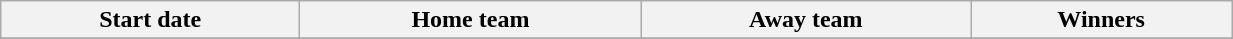<table class="wikitable unsortable" width=65%: style="white-space:nowrap; text-align:center;">
<tr>
<th>Start date</th>
<th>Home team</th>
<th>Away team</th>
<th>Winners</th>
</tr>
<tr>
</tr>
</table>
